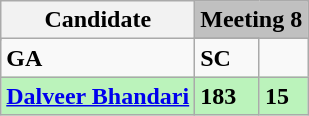<table class="wikitable">
<tr>
<th rowspan=2>Candidate</th>
<td style="background:silver; text-align:center" colspan=2><strong>Meeting 8</strong></td>
</tr>
<tr>
</tr>
<tr>
<td><strong>GA</strong></td>
<td><strong>SC</strong></td>
</tr>
<tr>
<td style="background-color:#BBF3BB"> <strong><a href='#'>Dalveer Bhandari</a></strong></td>
<td style="background-color:#BBF3BB"><strong>183</strong></td>
<td style="background-color:#BBF3BB"><strong>15</strong></td>
</tr>
</table>
